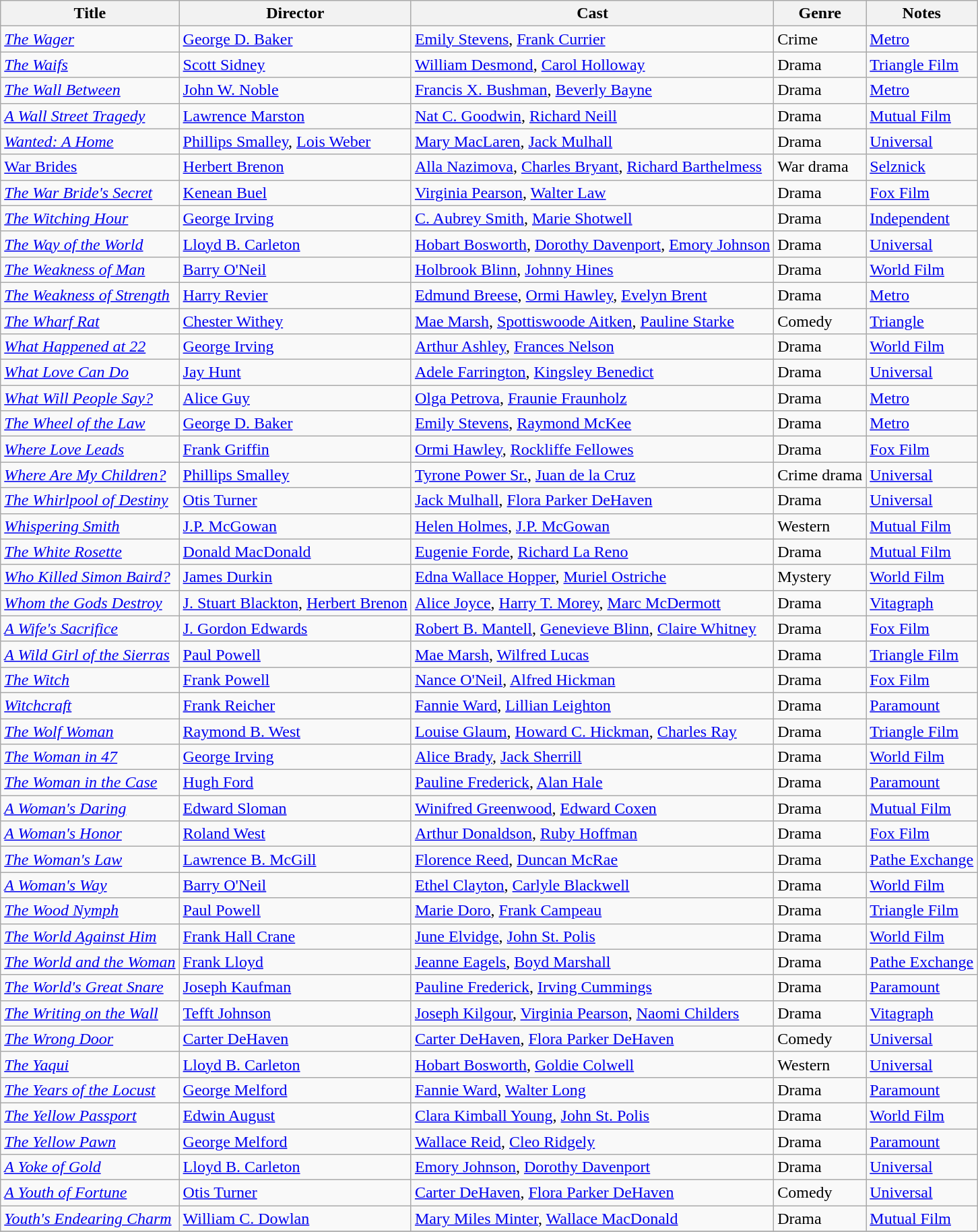<table class="wikitable">
<tr>
<th>Title</th>
<th>Director</th>
<th>Cast</th>
<th>Genre</th>
<th>Notes</th>
</tr>
<tr>
<td><em><a href='#'>The Wager</a></em></td>
<td><a href='#'>George D. Baker</a></td>
<td><a href='#'>Emily Stevens</a>, <a href='#'>Frank Currier</a></td>
<td>Crime</td>
<td><a href='#'>Metro</a></td>
</tr>
<tr>
<td><em><a href='#'>The Waifs</a></em></td>
<td><a href='#'>Scott Sidney</a></td>
<td><a href='#'>William Desmond</a>, <a href='#'>Carol Holloway</a></td>
<td>Drama</td>
<td><a href='#'>Triangle Film</a></td>
</tr>
<tr>
<td><em><a href='#'>The Wall Between</a></em></td>
<td><a href='#'>John W. Noble</a></td>
<td><a href='#'>Francis X. Bushman</a>, <a href='#'>Beverly Bayne</a></td>
<td>Drama</td>
<td><a href='#'>Metro</a></td>
</tr>
<tr>
<td><em><a href='#'>A Wall Street Tragedy</a></em></td>
<td><a href='#'>Lawrence Marston</a></td>
<td><a href='#'>Nat C. Goodwin</a>, <a href='#'>Richard Neill</a></td>
<td>Drama</td>
<td><a href='#'>Mutual Film</a></td>
</tr>
<tr>
<td><em><a href='#'>Wanted: A Home</a></em></td>
<td><a href='#'>Phillips Smalley</a>, <a href='#'>Lois Weber</a></td>
<td><a href='#'>Mary MacLaren</a>, <a href='#'>Jack Mulhall</a></td>
<td>Drama</td>
<td><a href='#'>Universal</a></td>
</tr>
<tr>
<td><a href='#'>War Brides</a></td>
<td><a href='#'>Herbert Brenon</a></td>
<td><a href='#'>Alla Nazimova</a>, <a href='#'>Charles Bryant</a>, <a href='#'>Richard Barthelmess</a></td>
<td>War drama</td>
<td><a href='#'>Selznick</a></td>
</tr>
<tr>
<td><em><a href='#'>The War Bride's Secret</a></em></td>
<td><a href='#'>Kenean Buel</a></td>
<td><a href='#'>Virginia Pearson</a>, <a href='#'>Walter Law</a></td>
<td>Drama</td>
<td><a href='#'>Fox Film</a></td>
</tr>
<tr>
<td><em><a href='#'>The Witching Hour</a></em></td>
<td><a href='#'>George Irving</a></td>
<td><a href='#'>C. Aubrey Smith</a>, <a href='#'>Marie Shotwell</a></td>
<td>Drama</td>
<td><a href='#'>Independent</a></td>
</tr>
<tr>
<td><em><a href='#'>The Way of the World</a></em></td>
<td><a href='#'>Lloyd B. Carleton</a></td>
<td><a href='#'>Hobart Bosworth</a>, <a href='#'>Dorothy Davenport</a>, <a href='#'>Emory Johnson</a></td>
<td>Drama</td>
<td><a href='#'>Universal</a></td>
</tr>
<tr>
<td><em><a href='#'>The Weakness of Man</a></em></td>
<td><a href='#'>Barry O'Neil</a></td>
<td><a href='#'>Holbrook Blinn</a>, <a href='#'>Johnny Hines</a></td>
<td>Drama</td>
<td><a href='#'>World Film</a></td>
</tr>
<tr>
<td><em><a href='#'>The Weakness of Strength</a></em></td>
<td><a href='#'>Harry Revier</a></td>
<td><a href='#'>Edmund Breese</a>, <a href='#'>Ormi Hawley</a>, <a href='#'>Evelyn Brent</a></td>
<td>Drama</td>
<td><a href='#'>Metro</a></td>
</tr>
<tr>
<td><em><a href='#'>The Wharf Rat</a></em></td>
<td><a href='#'>Chester Withey</a></td>
<td><a href='#'>Mae Marsh</a>, <a href='#'>Spottiswoode Aitken</a>, <a href='#'>Pauline Starke</a></td>
<td>Comedy</td>
<td><a href='#'>Triangle</a></td>
</tr>
<tr>
<td><em><a href='#'>What Happened at 22</a></em></td>
<td><a href='#'>George Irving</a></td>
<td><a href='#'>Arthur Ashley</a>, <a href='#'>Frances Nelson</a></td>
<td>Drama</td>
<td><a href='#'>World Film</a></td>
</tr>
<tr>
<td><em><a href='#'>What Love Can Do</a></em></td>
<td><a href='#'>Jay Hunt</a></td>
<td><a href='#'>Adele Farrington</a>, <a href='#'>Kingsley Benedict</a></td>
<td>Drama</td>
<td><a href='#'>Universal</a></td>
</tr>
<tr>
<td><em><a href='#'>What Will People Say?</a></em></td>
<td><a href='#'>Alice Guy</a></td>
<td><a href='#'>Olga Petrova</a>, <a href='#'>Fraunie Fraunholz</a></td>
<td>Drama</td>
<td><a href='#'>Metro</a></td>
</tr>
<tr>
<td><em><a href='#'>The Wheel of the Law</a></em></td>
<td><a href='#'>George D. Baker</a></td>
<td><a href='#'>Emily Stevens</a>, <a href='#'>Raymond McKee</a></td>
<td>Drama</td>
<td><a href='#'>Metro</a></td>
</tr>
<tr>
<td><em><a href='#'>Where Love Leads</a></em></td>
<td><a href='#'>Frank Griffin</a></td>
<td><a href='#'>Ormi Hawley</a>, <a href='#'>Rockliffe Fellowes</a></td>
<td>Drama</td>
<td><a href='#'>Fox Film</a></td>
</tr>
<tr>
<td><em><a href='#'>Where Are My Children?</a></em></td>
<td><a href='#'>Phillips Smalley</a></td>
<td><a href='#'>Tyrone Power Sr.</a>, <a href='#'>Juan de la Cruz</a></td>
<td>Crime drama</td>
<td><a href='#'>Universal</a></td>
</tr>
<tr>
<td><em><a href='#'>The Whirlpool of Destiny</a></em></td>
<td><a href='#'>Otis Turner</a></td>
<td><a href='#'>Jack Mulhall</a>, <a href='#'>Flora Parker DeHaven</a></td>
<td>Drama</td>
<td><a href='#'>Universal</a></td>
</tr>
<tr>
<td><em><a href='#'>Whispering Smith</a></em></td>
<td><a href='#'>J.P. McGowan</a></td>
<td><a href='#'>Helen Holmes</a>, <a href='#'>J.P. McGowan</a></td>
<td>Western</td>
<td><a href='#'>Mutual Film</a></td>
</tr>
<tr>
<td><em><a href='#'>The White Rosette</a></em></td>
<td><a href='#'>Donald MacDonald</a></td>
<td><a href='#'>Eugenie Forde</a>, <a href='#'>Richard La Reno</a></td>
<td>Drama</td>
<td><a href='#'>Mutual Film</a></td>
</tr>
<tr>
<td><em><a href='#'>Who Killed Simon Baird?</a></em></td>
<td><a href='#'>James Durkin</a></td>
<td><a href='#'>Edna Wallace Hopper</a>, <a href='#'>Muriel Ostriche</a></td>
<td>Mystery</td>
<td><a href='#'>World Film</a></td>
</tr>
<tr>
<td><em><a href='#'>Whom the Gods Destroy</a></em></td>
<td><a href='#'>J. Stuart Blackton</a>, <a href='#'>Herbert Brenon</a></td>
<td><a href='#'>Alice Joyce</a>, <a href='#'>Harry T. Morey</a>, <a href='#'>Marc McDermott</a></td>
<td>Drama</td>
<td><a href='#'>Vitagraph</a></td>
</tr>
<tr>
<td><em><a href='#'>A Wife's Sacrifice</a></em></td>
<td><a href='#'>J. Gordon Edwards</a></td>
<td><a href='#'>Robert B. Mantell</a>, <a href='#'>Genevieve Blinn</a>, <a href='#'>Claire Whitney</a></td>
<td>Drama</td>
<td><a href='#'>Fox Film</a></td>
</tr>
<tr>
<td><em><a href='#'>A Wild Girl of the Sierras</a></em></td>
<td><a href='#'>Paul Powell</a></td>
<td><a href='#'>Mae Marsh</a>, <a href='#'>Wilfred Lucas</a></td>
<td>Drama</td>
<td><a href='#'>Triangle Film</a></td>
</tr>
<tr>
<td><em><a href='#'>The Witch</a></em></td>
<td><a href='#'>Frank Powell</a></td>
<td><a href='#'>Nance O'Neil</a>, <a href='#'>Alfred Hickman</a></td>
<td>Drama</td>
<td><a href='#'>Fox Film</a></td>
</tr>
<tr>
<td><em><a href='#'>Witchcraft</a></em></td>
<td><a href='#'>Frank Reicher</a></td>
<td><a href='#'>Fannie Ward</a>, <a href='#'>Lillian Leighton</a></td>
<td>Drama</td>
<td><a href='#'>Paramount</a></td>
</tr>
<tr>
<td><em><a href='#'>The Wolf Woman</a></em></td>
<td><a href='#'>Raymond B. West</a></td>
<td><a href='#'>Louise Glaum</a>, <a href='#'>Howard C. Hickman</a>, <a href='#'>Charles Ray</a></td>
<td>Drama</td>
<td><a href='#'>Triangle Film</a></td>
</tr>
<tr>
<td><em><a href='#'>The Woman in 47</a></em></td>
<td><a href='#'>George Irving</a></td>
<td><a href='#'>Alice Brady</a>, <a href='#'>Jack Sherrill</a></td>
<td>Drama</td>
<td><a href='#'>World Film</a></td>
</tr>
<tr>
<td><em><a href='#'>The Woman in the Case</a></em></td>
<td><a href='#'>Hugh Ford</a></td>
<td><a href='#'>Pauline Frederick</a>, <a href='#'>Alan Hale</a></td>
<td>Drama</td>
<td><a href='#'>Paramount</a></td>
</tr>
<tr>
<td><em><a href='#'>A Woman's Daring</a></em></td>
<td><a href='#'>Edward Sloman</a></td>
<td><a href='#'>Winifred Greenwood</a>, <a href='#'>Edward Coxen</a></td>
<td>Drama</td>
<td><a href='#'>Mutual Film</a></td>
</tr>
<tr>
<td><em><a href='#'>A Woman's Honor</a></em></td>
<td><a href='#'>Roland West</a></td>
<td><a href='#'>Arthur Donaldson</a>, <a href='#'>Ruby Hoffman</a></td>
<td>Drama</td>
<td><a href='#'>Fox Film</a></td>
</tr>
<tr>
<td><em><a href='#'>The Woman's Law</a></em></td>
<td><a href='#'>Lawrence B. McGill</a></td>
<td><a href='#'>Florence Reed</a>, <a href='#'>Duncan McRae</a></td>
<td>Drama</td>
<td><a href='#'>Pathe Exchange</a></td>
</tr>
<tr>
<td><em><a href='#'>A Woman's Way</a></em></td>
<td><a href='#'>Barry O'Neil</a></td>
<td><a href='#'>Ethel Clayton</a>, <a href='#'>Carlyle Blackwell</a></td>
<td>Drama</td>
<td><a href='#'>World Film</a></td>
</tr>
<tr>
<td><em><a href='#'>The Wood Nymph</a></em></td>
<td><a href='#'>Paul Powell</a></td>
<td><a href='#'>Marie Doro</a>, <a href='#'>Frank Campeau</a></td>
<td>Drama</td>
<td><a href='#'>Triangle Film</a></td>
</tr>
<tr>
<td><em><a href='#'>The World Against Him</a></em></td>
<td><a href='#'>Frank Hall Crane</a></td>
<td><a href='#'>June Elvidge</a>, <a href='#'>John St. Polis</a></td>
<td>Drama</td>
<td><a href='#'>World Film</a></td>
</tr>
<tr>
<td><em><a href='#'>The World and the Woman</a></em></td>
<td><a href='#'>Frank Lloyd</a></td>
<td><a href='#'>Jeanne Eagels</a>, <a href='#'>Boyd Marshall</a></td>
<td>Drama</td>
<td><a href='#'>Pathe Exchange</a></td>
</tr>
<tr>
<td><em><a href='#'>The World's Great Snare</a></em></td>
<td><a href='#'>Joseph Kaufman</a></td>
<td><a href='#'>Pauline Frederick</a>, <a href='#'>Irving Cummings</a></td>
<td>Drama</td>
<td><a href='#'>Paramount</a></td>
</tr>
<tr>
<td><em><a href='#'>The Writing on the Wall</a></em></td>
<td><a href='#'>Tefft Johnson</a></td>
<td><a href='#'>Joseph Kilgour</a>, <a href='#'>Virginia Pearson</a>, <a href='#'>Naomi Childers</a></td>
<td>Drama</td>
<td><a href='#'>Vitagraph</a></td>
</tr>
<tr>
<td><em><a href='#'>The Wrong Door</a></em></td>
<td><a href='#'>Carter DeHaven</a></td>
<td><a href='#'>Carter DeHaven</a>, <a href='#'>Flora Parker DeHaven</a></td>
<td>Comedy</td>
<td><a href='#'>Universal</a></td>
</tr>
<tr>
<td><em><a href='#'>The Yaqui</a></em></td>
<td><a href='#'>Lloyd B. Carleton</a></td>
<td><a href='#'>Hobart Bosworth</a>, <a href='#'>Goldie Colwell</a></td>
<td>Western</td>
<td><a href='#'>Universal</a></td>
</tr>
<tr>
<td><em><a href='#'>The Years of the Locust</a></em></td>
<td><a href='#'>George Melford</a></td>
<td><a href='#'>Fannie Ward</a>, <a href='#'>Walter Long</a></td>
<td>Drama</td>
<td><a href='#'>Paramount</a></td>
</tr>
<tr>
<td><em><a href='#'>The Yellow Passport</a></em></td>
<td><a href='#'>Edwin August</a></td>
<td><a href='#'>Clara Kimball Young</a>, <a href='#'>John St. Polis</a></td>
<td>Drama</td>
<td><a href='#'>World Film</a></td>
</tr>
<tr>
<td><em><a href='#'>The Yellow Pawn</a></em></td>
<td><a href='#'>George Melford</a></td>
<td><a href='#'>Wallace Reid</a>, <a href='#'>Cleo Ridgely</a></td>
<td>Drama</td>
<td><a href='#'>Paramount</a></td>
</tr>
<tr>
<td><em><a href='#'>A Yoke of Gold</a></em></td>
<td><a href='#'>Lloyd B. Carleton</a></td>
<td><a href='#'>Emory Johnson</a>, <a href='#'>Dorothy Davenport</a></td>
<td>Drama</td>
<td><a href='#'>Universal</a></td>
</tr>
<tr>
<td><em><a href='#'>A Youth of Fortune</a></em></td>
<td><a href='#'>Otis Turner</a></td>
<td><a href='#'>Carter DeHaven</a>, <a href='#'>Flora Parker DeHaven</a></td>
<td>Comedy</td>
<td><a href='#'>Universal</a></td>
</tr>
<tr>
<td><em><a href='#'>Youth's Endearing Charm</a></em></td>
<td><a href='#'>William C. Dowlan</a></td>
<td><a href='#'>Mary Miles Minter</a>, <a href='#'>Wallace MacDonald</a></td>
<td>Drama</td>
<td><a href='#'>Mutual Film</a></td>
</tr>
<tr>
</tr>
</table>
